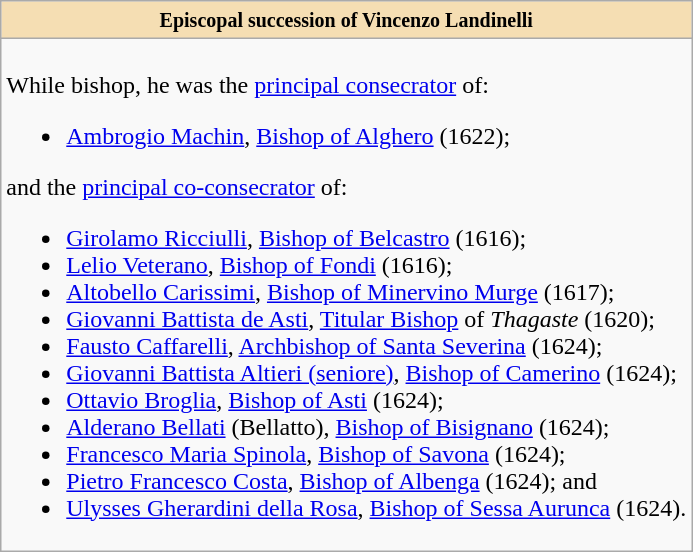<table role="presentation" class="wikitable mw-collapsible mw-collapsed"|>
<tr>
<th style="background:#F5DEB3"><small>Episcopal succession of Vincenzo Landinelli </small></th>
</tr>
<tr>
<td><br>While bishop, he was the <a href='#'>principal consecrator</a> of:<ul><li><a href='#'>Ambrogio Machin</a>, <a href='#'>Bishop of Alghero</a> (1622);</li></ul>and the <a href='#'>principal co-consecrator</a> of:<ul><li><a href='#'>Girolamo Ricciulli</a>, <a href='#'>Bishop of Belcastro</a> (1616);</li><li><a href='#'>Lelio Veterano</a>, <a href='#'>Bishop of Fondi</a> (1616);</li><li><a href='#'>Altobello Carissimi</a>, <a href='#'>Bishop of Minervino Murge</a> (1617);</li><li><a href='#'>Giovanni Battista de Asti</a>, <a href='#'>Titular Bishop</a> of <em>Thagaste</em> (1620);</li><li><a href='#'>Fausto Caffarelli</a>, <a href='#'>Archbishop of Santa Severina</a> (1624);</li><li><a href='#'>Giovanni Battista Altieri (seniore)</a>, <a href='#'>Bishop of Camerino</a> (1624);</li><li><a href='#'>Ottavio Broglia</a>, <a href='#'>Bishop of Asti</a> (1624);</li><li><a href='#'>Alderano Bellati</a> (Bellatto), <a href='#'>Bishop of Bisignano</a> (1624);</li><li><a href='#'>Francesco Maria Spinola</a>, <a href='#'>Bishop of Savona</a> (1624);</li><li><a href='#'>Pietro Francesco Costa</a>, <a href='#'>Bishop of Albenga</a> (1624); and</li><li><a href='#'>Ulysses Gherardini della Rosa</a>, <a href='#'>Bishop of Sessa Aurunca</a> (1624).</li></ul></td>
</tr>
</table>
